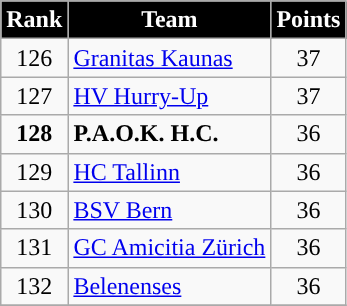<table class="wikitable" style="text-align: center">
<tr>
<th style="color:#FFFFFF; background:black">Rank</th>
<th style="color:#FFFFFF; background:black">Team</th>
<th style="color:#FFFFFF; background:black">Points</th>
</tr>
<tr>
<td>126</td>
<td align=left> <a href='#'>Granitas Kaunas</a></td>
<td>37</td>
</tr>
<tr>
<td>127</td>
<td align=left> <a href='#'>HV Hurry-Up</a></td>
<td>37</td>
</tr>
<tr>
<td><strong>128</strong></td>
<td align=left> <strong>P.A.O.K. H.C.</strong></td>
<td>36</td>
</tr>
<tr>
<td>129</td>
<td align=left> <a href='#'>HC Tallinn</a></td>
<td>36</td>
</tr>
<tr>
<td>130</td>
<td align=left> <a href='#'>BSV Bern</a></td>
<td>36</td>
</tr>
<tr>
<td>131</td>
<td align=left> <a href='#'>GC Amicitia Zürich</a></td>
<td>36</td>
</tr>
<tr>
<td>132</td>
<td align=left> <a href='#'>Belenenses</a></td>
<td>36</td>
</tr>
<tr>
</tr>
</table>
